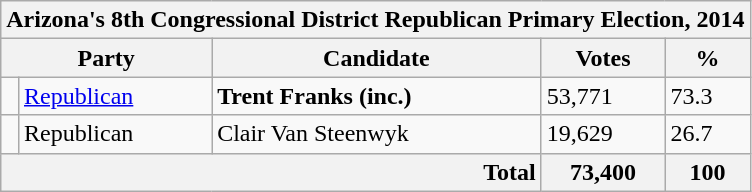<table class="wikitable">
<tr>
<th colspan = 6>Arizona's 8th Congressional District Republican Primary Election, 2014</th>
</tr>
<tr>
<th colspan=2>Party</th>
<th>Candidate</th>
<th>Votes</th>
<th>%</th>
</tr>
<tr>
<td></td>
<td><a href='#'>Republican</a></td>
<td><strong>Trent Franks (inc.)</strong></td>
<td>53,771</td>
<td>73.3</td>
</tr>
<tr>
<td></td>
<td>Republican</td>
<td>Clair Van Steenwyk</td>
<td>19,629</td>
<td>26.7</td>
</tr>
<tr>
<th colspan=3; style="text-align:right;">Total</th>
<th align=center>73,400</th>
<th align=center>100</th>
</tr>
</table>
